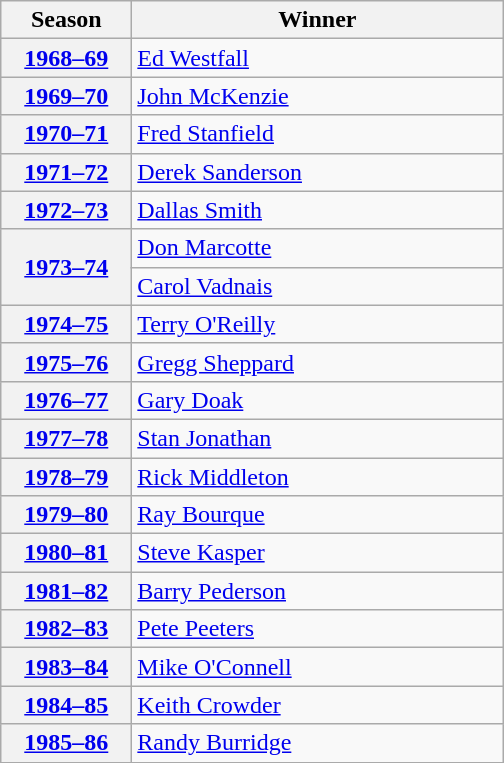<table class="wikitable">
<tr>
<th scope="col" style="width:5em">Season</th>
<th scope="col" style="width:15em">Winner</th>
</tr>
<tr>
<th scope="row"><a href='#'>1968–69</a></th>
<td><a href='#'>Ed Westfall</a></td>
</tr>
<tr>
<th scope="row"><a href='#'>1969–70</a></th>
<td><a href='#'>John McKenzie</a></td>
</tr>
<tr>
<th scope="row"><a href='#'>1970–71</a></th>
<td><a href='#'>Fred Stanfield</a></td>
</tr>
<tr>
<th scope="row"><a href='#'>1971–72</a></th>
<td><a href='#'>Derek Sanderson</a></td>
</tr>
<tr>
<th scope="row"><a href='#'>1972–73</a></th>
<td><a href='#'>Dallas Smith</a></td>
</tr>
<tr>
<th scope="row" rowspan="2"><a href='#'>1973–74</a></th>
<td><a href='#'>Don Marcotte</a></td>
</tr>
<tr>
<td><a href='#'>Carol Vadnais</a></td>
</tr>
<tr>
<th scope="row"><a href='#'>1974–75</a></th>
<td><a href='#'>Terry O'Reilly</a></td>
</tr>
<tr>
<th scope="row"><a href='#'>1975–76</a></th>
<td><a href='#'>Gregg Sheppard</a></td>
</tr>
<tr>
<th scope="row"><a href='#'>1976–77</a></th>
<td><a href='#'>Gary Doak</a></td>
</tr>
<tr>
<th scope="row"><a href='#'>1977–78</a></th>
<td><a href='#'>Stan Jonathan</a></td>
</tr>
<tr>
<th scope="row"><a href='#'>1978–79</a></th>
<td><a href='#'>Rick Middleton</a></td>
</tr>
<tr>
<th scope="row"><a href='#'>1979–80</a></th>
<td><a href='#'>Ray Bourque</a></td>
</tr>
<tr>
<th scope="row"><a href='#'>1980–81</a></th>
<td><a href='#'>Steve Kasper</a></td>
</tr>
<tr>
<th scope="row"><a href='#'>1981–82</a></th>
<td><a href='#'>Barry Pederson</a></td>
</tr>
<tr>
<th scope="row"><a href='#'>1982–83</a></th>
<td><a href='#'>Pete Peeters</a></td>
</tr>
<tr>
<th scope="row"><a href='#'>1983–84</a></th>
<td><a href='#'>Mike O'Connell</a></td>
</tr>
<tr>
<th scope="row"><a href='#'>1984–85</a></th>
<td><a href='#'>Keith Crowder</a></td>
</tr>
<tr>
<th scope="row"><a href='#'>1985–86</a></th>
<td><a href='#'>Randy Burridge</a></td>
</tr>
<tr>
</tr>
</table>
